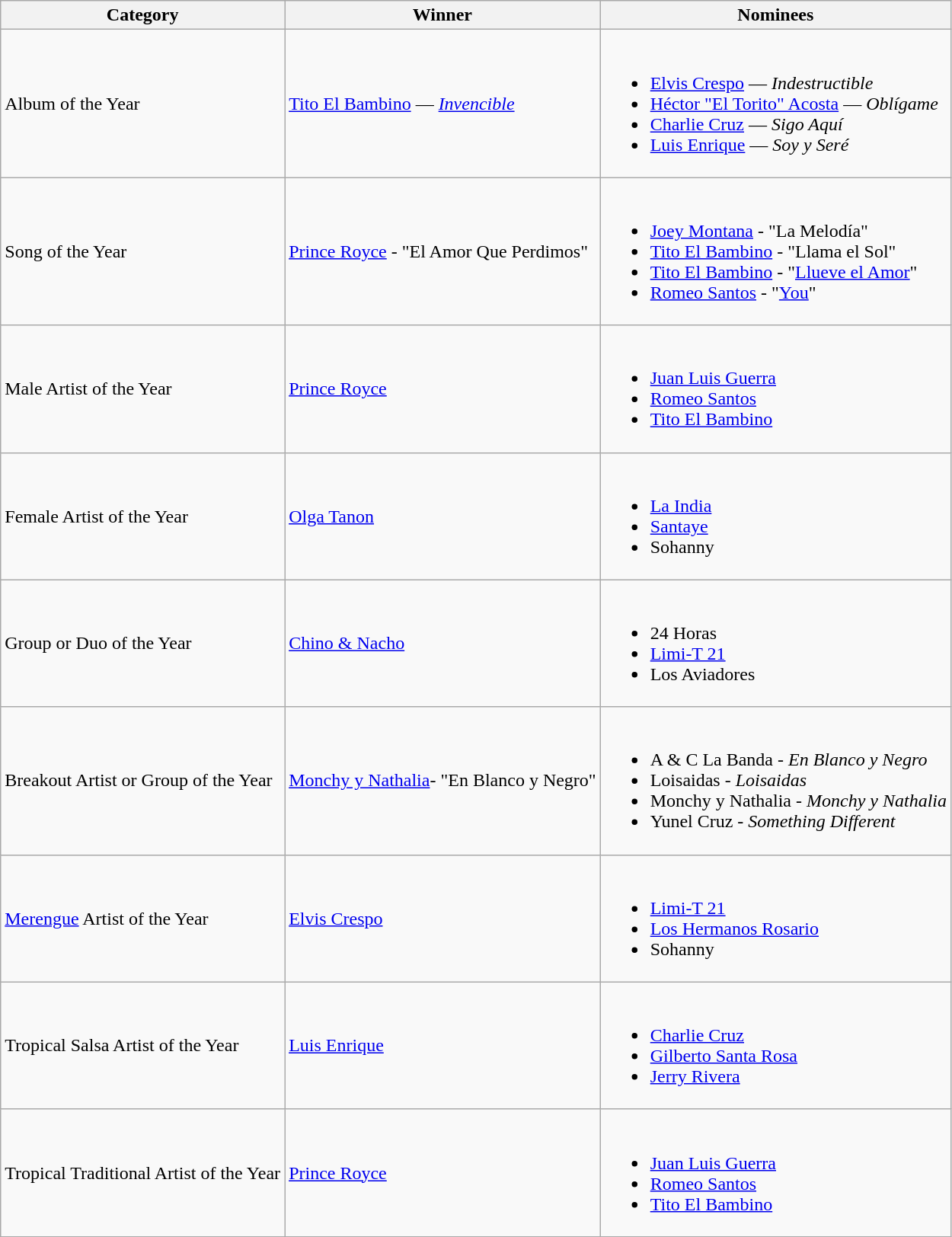<table class="wikitable">
<tr>
<th>Category</th>
<th>Winner</th>
<th>Nominees</th>
</tr>
<tr>
<td>Album of the Year</td>
<td><a href='#'>Tito El Bambino</a> — <em><a href='#'>Invencible</a></em></td>
<td><br><ul><li><a href='#'>Elvis Crespo</a> — <em>Indestructible</em></li><li><a href='#'>Héctor "El Torito" Acosta</a> — <em>Oblígame</em></li><li><a href='#'>Charlie Cruz</a> — <em>Sigo Aquí</em></li><li><a href='#'>Luis Enrique</a> — <em>Soy y Seré</em></li></ul></td>
</tr>
<tr>
<td>Song of the Year</td>
<td><a href='#'>Prince Royce</a> - "El Amor Que Perdimos"</td>
<td><br><ul><li><a href='#'>Joey Montana</a> - "La Melodía"</li><li><a href='#'>Tito El Bambino</a> - "Llama el Sol"</li><li><a href='#'>Tito El Bambino</a> - "<a href='#'>Llueve el Amor</a>"</li><li><a href='#'>Romeo Santos</a> - "<a href='#'>You</a>"</li></ul></td>
</tr>
<tr>
<td>Male Artist of the Year</td>
<td><a href='#'>Prince Royce</a></td>
<td><br><ul><li><a href='#'>Juan Luis Guerra</a></li><li><a href='#'>Romeo Santos</a></li><li><a href='#'>Tito El Bambino</a></li></ul></td>
</tr>
<tr>
<td>Female Artist of the Year</td>
<td><a href='#'>Olga Tanon</a></td>
<td><br><ul><li><a href='#'>La India</a></li><li><a href='#'>Santaye</a></li><li>Sohanny</li></ul></td>
</tr>
<tr>
<td>Group or Duo of the Year</td>
<td><a href='#'>Chino & Nacho</a></td>
<td><br><ul><li>24 Horas</li><li><a href='#'>Limi-T 21</a></li><li>Los Aviadores</li></ul></td>
</tr>
<tr>
<td>Breakout Artist or Group of the Year</td>
<td><a href='#'>Monchy y Nathalia</a>- "En Blanco y Negro"</td>
<td><br><ul><li>A & C La Banda - <em>En Blanco y Negro</em></li><li>Loisaidas - <em>Loisaidas</em></li><li>Monchy y Nathalia - <em>Monchy y Nathalia</em></li><li>Yunel Cruz - <em>Something Different</em></li></ul></td>
</tr>
<tr>
<td><a href='#'>Merengue</a> Artist of the Year</td>
<td><a href='#'>Elvis Crespo</a></td>
<td><br><ul><li><a href='#'>Limi-T 21</a></li><li><a href='#'>Los Hermanos Rosario</a></li><li>Sohanny</li></ul></td>
</tr>
<tr>
<td>Tropical Salsa Artist of the Year</td>
<td><a href='#'>Luis Enrique</a></td>
<td><br><ul><li><a href='#'>Charlie Cruz</a></li><li><a href='#'>Gilberto Santa Rosa</a></li><li><a href='#'>Jerry Rivera</a></li></ul></td>
</tr>
<tr>
<td>Tropical Traditional Artist of the Year</td>
<td><a href='#'>Prince Royce</a></td>
<td><br><ul><li><a href='#'>Juan Luis Guerra</a></li><li><a href='#'>Romeo Santos</a></li><li><a href='#'>Tito El Bambino</a></li></ul></td>
</tr>
</table>
